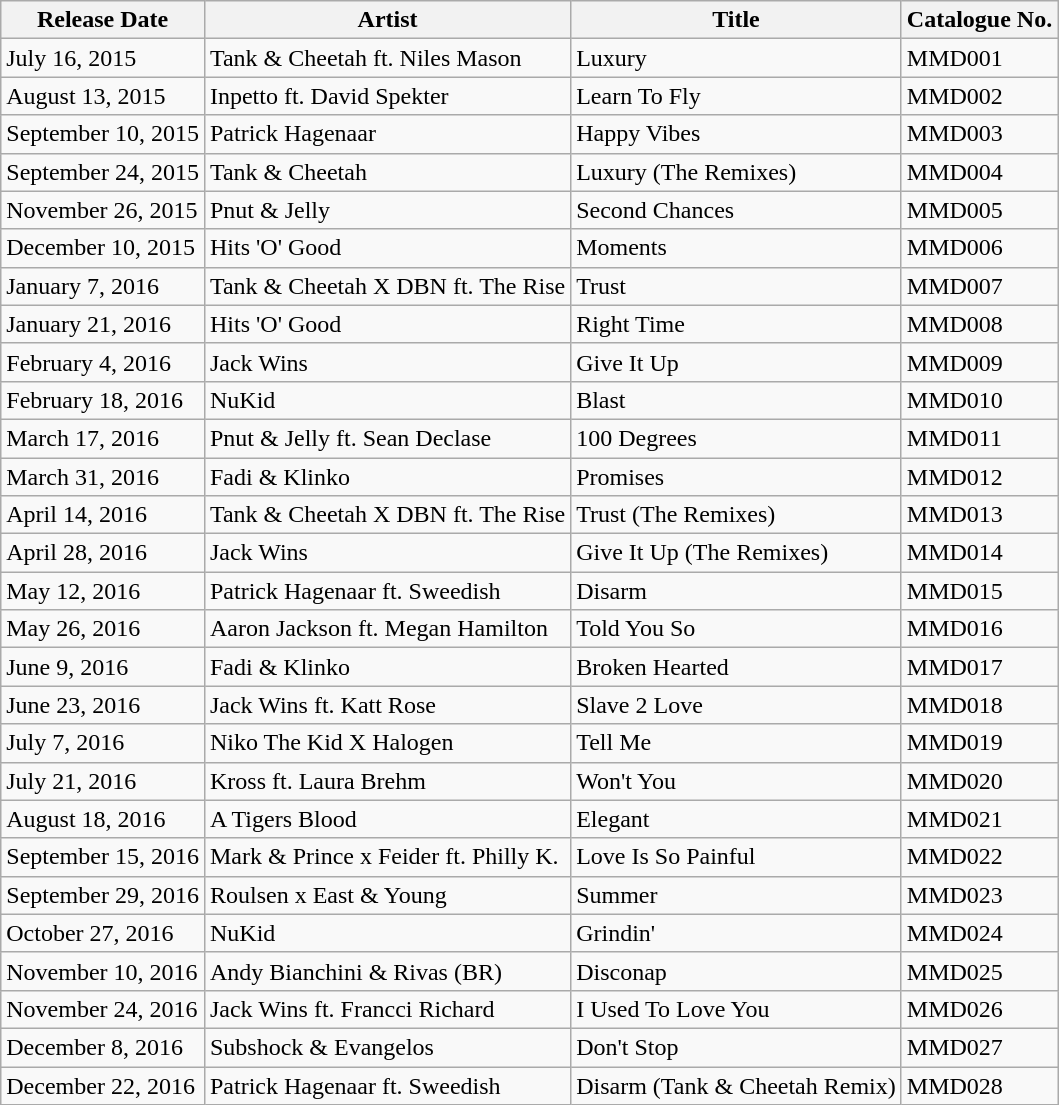<table class= "wikitable">
<tr>
<th>Release Date</th>
<th>Artist</th>
<th>Title</th>
<th>Catalogue No.</th>
</tr>
<tr>
<td>July 16, 2015</td>
<td>Tank & Cheetah ft. Niles Mason</td>
<td>Luxury</td>
<td>MMD001</td>
</tr>
<tr>
<td>August 13, 2015</td>
<td>Inpetto ft. David Spekter</td>
<td>Learn To Fly</td>
<td>MMD002</td>
</tr>
<tr>
<td>September 10, 2015</td>
<td>Patrick Hagenaar</td>
<td>Happy Vibes</td>
<td>MMD003</td>
</tr>
<tr>
<td>September 24, 2015</td>
<td>Tank & Cheetah</td>
<td>Luxury (The Remixes)</td>
<td>MMD004</td>
</tr>
<tr>
<td>November 26, 2015</td>
<td>Pnut & Jelly</td>
<td>Second Chances</td>
<td>MMD005</td>
</tr>
<tr>
<td>December 10, 2015</td>
<td>Hits 'O' Good</td>
<td>Moments</td>
<td>MMD006</td>
</tr>
<tr>
<td>January 7, 2016</td>
<td>Tank & Cheetah X DBN ft. The Rise</td>
<td>Trust</td>
<td>MMD007</td>
</tr>
<tr>
<td>January 21, 2016</td>
<td>Hits 'O' Good</td>
<td>Right Time</td>
<td>MMD008</td>
</tr>
<tr>
<td>February 4, 2016</td>
<td>Jack Wins</td>
<td>Give It Up</td>
<td>MMD009</td>
</tr>
<tr>
<td>February 18, 2016</td>
<td>NuKid</td>
<td>Blast</td>
<td>MMD010</td>
</tr>
<tr>
<td>March 17, 2016</td>
<td>Pnut & Jelly ft. Sean Declase</td>
<td>100 Degrees</td>
<td>MMD011</td>
</tr>
<tr>
<td>March 31, 2016</td>
<td>Fadi & Klinko</td>
<td>Promises</td>
<td>MMD012</td>
</tr>
<tr>
<td>April 14, 2016</td>
<td>Tank & Cheetah X DBN ft. The Rise</td>
<td>Trust (The Remixes)</td>
<td>MMD013</td>
</tr>
<tr>
<td>April 28, 2016</td>
<td>Jack Wins</td>
<td>Give It Up (The Remixes)</td>
<td>MMD014</td>
</tr>
<tr>
<td>May 12, 2016</td>
<td>Patrick Hagenaar ft. Sweedish</td>
<td>Disarm</td>
<td>MMD015</td>
</tr>
<tr>
<td>May 26, 2016</td>
<td>Aaron Jackson ft. Megan Hamilton</td>
<td>Told You So</td>
<td>MMD016</td>
</tr>
<tr>
<td>June 9, 2016</td>
<td>Fadi & Klinko</td>
<td>Broken Hearted</td>
<td>MMD017</td>
</tr>
<tr>
<td>June 23, 2016</td>
<td>Jack Wins ft. Katt Rose</td>
<td>Slave 2 Love</td>
<td>MMD018</td>
</tr>
<tr>
<td>July 7, 2016</td>
<td>Niko The Kid X Halogen</td>
<td>Tell Me</td>
<td>MMD019</td>
</tr>
<tr>
<td>July 21, 2016</td>
<td>Kross ft. Laura Brehm</td>
<td>Won't You</td>
<td>MMD020</td>
</tr>
<tr>
<td>August 18, 2016</td>
<td>A Tigers Blood</td>
<td>Elegant</td>
<td>MMD021</td>
</tr>
<tr>
<td>September 15, 2016</td>
<td>Mark & Prince x Feider ft. Philly K.</td>
<td>Love Is So Painful</td>
<td>MMD022</td>
</tr>
<tr>
<td>September 29, 2016</td>
<td>Roulsen x East & Young</td>
<td>Summer</td>
<td>MMD023</td>
</tr>
<tr>
<td>October 27, 2016</td>
<td>NuKid</td>
<td>Grindin'</td>
<td>MMD024</td>
</tr>
<tr>
<td>November 10, 2016</td>
<td>Andy Bianchini & Rivas (BR)</td>
<td>Disconap</td>
<td>MMD025</td>
</tr>
<tr>
<td>November 24, 2016</td>
<td>Jack Wins ft. Francci Richard</td>
<td>I Used To Love You</td>
<td>MMD026</td>
</tr>
<tr>
<td>December 8, 2016</td>
<td>Subshock & Evangelos</td>
<td>Don't Stop</td>
<td>MMD027</td>
</tr>
<tr>
<td>December 22, 2016</td>
<td>Patrick Hagenaar ft. Sweedish</td>
<td>Disarm (Tank & Cheetah Remix)</td>
<td>MMD028</td>
</tr>
</table>
